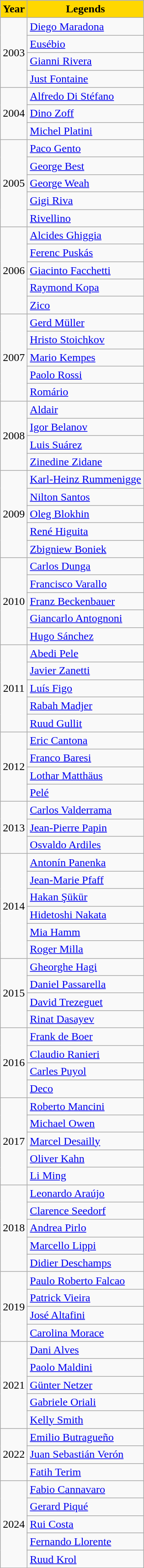<table class="sortable wikitable plainrowheaders">
<tr>
<th style="background: gold;" scope="col">Year</th>
<th style="background: gold;" scope="col">Legends</th>
</tr>
<tr>
<td rowspan=4 align="center">2003</td>
<td> <a href='#'>Diego Maradona</a></td>
</tr>
<tr>
<td> <a href='#'>Eusébio</a></td>
</tr>
<tr>
<td> <a href='#'>Gianni Rivera</a></td>
</tr>
<tr>
<td> <a href='#'>Just Fontaine</a></td>
</tr>
<tr>
<td rowspan=3 align="center">2004</td>
<td> <a href='#'>Alfredo Di Stéfano</a></td>
</tr>
<tr>
<td> <a href='#'>Dino Zoff</a></td>
</tr>
<tr>
<td> <a href='#'>Michel Platini</a></td>
</tr>
<tr>
<td rowspan=5 align="center">2005</td>
<td> <a href='#'>Paco Gento</a></td>
</tr>
<tr>
<td> <a href='#'>George Best</a></td>
</tr>
<tr>
<td> <a href='#'>George Weah</a></td>
</tr>
<tr>
<td> <a href='#'>Gigi Riva</a></td>
</tr>
<tr>
<td> <a href='#'>Rivellino</a></td>
</tr>
<tr>
<td rowspan=5 align="center">2006</td>
<td> <a href='#'>Alcides Ghiggia</a></td>
</tr>
<tr>
<td> <a href='#'>Ferenc Puskás</a></td>
</tr>
<tr>
<td> <a href='#'>Giacinto Facchetti</a></td>
</tr>
<tr>
<td> <a href='#'>Raymond Kopa</a></td>
</tr>
<tr>
<td> <a href='#'>Zico</a></td>
</tr>
<tr>
<td rowspan=5 align="center">2007</td>
<td> <a href='#'>Gerd Müller</a></td>
</tr>
<tr>
<td> <a href='#'>Hristo Stoichkov</a></td>
</tr>
<tr>
<td> <a href='#'>Mario Kempes</a></td>
</tr>
<tr>
<td> <a href='#'>Paolo Rossi</a></td>
</tr>
<tr>
<td> <a href='#'>Romário</a></td>
</tr>
<tr>
<td rowspan=4 align="center">2008</td>
<td> <a href='#'>Aldair</a></td>
</tr>
<tr>
<td> <a href='#'>Igor Belanov</a></td>
</tr>
<tr>
<td> <a href='#'>Luis Suárez</a></td>
</tr>
<tr>
<td> <a href='#'>Zinedine Zidane</a></td>
</tr>
<tr>
<td rowspan=5 align="center">2009</td>
<td> <a href='#'>Karl-Heinz Rummenigge</a></td>
</tr>
<tr>
<td> <a href='#'>Nilton Santos</a></td>
</tr>
<tr>
<td> <a href='#'>Oleg Blokhin</a></td>
</tr>
<tr>
<td> <a href='#'>René Higuita</a></td>
</tr>
<tr>
<td> <a href='#'>Zbigniew Boniek</a></td>
</tr>
<tr>
<td rowspan=5 align="center">2010</td>
<td> <a href='#'>Carlos Dunga</a></td>
</tr>
<tr>
<td> <a href='#'>Francisco Varallo</a></td>
</tr>
<tr>
<td> <a href='#'>Franz Beckenbauer</a></td>
</tr>
<tr>
<td> <a href='#'>Giancarlo Antognoni</a></td>
</tr>
<tr>
<td> <a href='#'>Hugo Sánchez</a></td>
</tr>
<tr>
<td rowspan=5 align="center">2011</td>
<td> <a href='#'>Abedi Pele</a></td>
</tr>
<tr>
<td> <a href='#'>Javier Zanetti</a></td>
</tr>
<tr>
<td> <a href='#'>Luís Figo</a></td>
</tr>
<tr>
<td> <a href='#'>Rabah Madjer</a></td>
</tr>
<tr>
<td> <a href='#'>Ruud Gullit</a></td>
</tr>
<tr>
<td rowspan=4 align="center">2012</td>
<td> <a href='#'>Eric Cantona</a></td>
</tr>
<tr>
<td> <a href='#'>Franco Baresi</a></td>
</tr>
<tr>
<td> <a href='#'>Lothar Matthäus</a></td>
</tr>
<tr>
<td> <a href='#'>Pelé</a></td>
</tr>
<tr>
<td rowspan=3 align="center">2013</td>
<td> <a href='#'>Carlos Valderrama</a></td>
</tr>
<tr>
<td> <a href='#'>Jean-Pierre Papin</a></td>
</tr>
<tr>
<td> <a href='#'>Osvaldo Ardiles</a></td>
</tr>
<tr>
<td rowspan=6 align="center">2014</td>
<td> <a href='#'>Antonín Panenka</a></td>
</tr>
<tr>
<td> <a href='#'>Jean-Marie Pfaff</a></td>
</tr>
<tr>
<td> <a href='#'>Hakan Şükür</a></td>
</tr>
<tr>
<td> <a href='#'>Hidetoshi Nakata</a></td>
</tr>
<tr>
<td> <a href='#'>Mia Hamm</a></td>
</tr>
<tr>
<td> <a href='#'>Roger Milla</a></td>
</tr>
<tr>
<td rowspan=4 align="center">2015</td>
<td> <a href='#'>Gheorghe Hagi</a></td>
</tr>
<tr>
<td> <a href='#'>Daniel Passarella</a></td>
</tr>
<tr>
<td> <a href='#'>David Trezeguet</a></td>
</tr>
<tr>
<td> <a href='#'>Rinat Dasayev</a></td>
</tr>
<tr>
<td rowspan=4 align="center">2016</td>
<td> <a href='#'>Frank de Boer</a></td>
</tr>
<tr>
<td> <a href='#'>Claudio Ranieri</a></td>
</tr>
<tr>
<td> <a href='#'>Carles Puyol</a></td>
</tr>
<tr>
<td> <a href='#'>Deco</a></td>
</tr>
<tr>
<td rowspan=5 align="center">2017</td>
<td> <a href='#'>Roberto Mancini</a></td>
</tr>
<tr>
<td> <a href='#'>Michael Owen</a></td>
</tr>
<tr>
<td> <a href='#'>Marcel Desailly</a></td>
</tr>
<tr>
<td> <a href='#'>Oliver Kahn</a></td>
</tr>
<tr>
<td> <a href='#'>Li Ming</a></td>
</tr>
<tr>
<td rowspan=5 align="center">2018</td>
<td> <a href='#'>Leonardo Araújo</a></td>
</tr>
<tr>
<td> <a href='#'>Clarence Seedorf</a></td>
</tr>
<tr>
<td> <a href='#'>Andrea Pirlo</a></td>
</tr>
<tr>
<td> <a href='#'>Marcello Lippi</a></td>
</tr>
<tr>
<td> <a href='#'>Didier Deschamps</a></td>
</tr>
<tr>
<td rowspan=4 align="center">2019</td>
<td> <a href='#'>Paulo Roberto Falcao</a></td>
</tr>
<tr>
<td> <a href='#'>Patrick Vieira</a></td>
</tr>
<tr>
<td> <a href='#'>José Altafini</a></td>
</tr>
<tr>
<td> <a href='#'>Carolina Morace</a></td>
</tr>
<tr>
<td rowspan=5 align="center">2021</td>
<td> <a href='#'>Dani Alves</a></td>
</tr>
<tr>
<td> <a href='#'>Paolo Maldini</a></td>
</tr>
<tr>
<td> <a href='#'>Günter Netzer</a></td>
</tr>
<tr>
<td> <a href='#'>Gabriele Oriali</a></td>
</tr>
<tr>
<td> <a href='#'>Kelly Smith</a></td>
</tr>
<tr>
<td rowspan=3 align="center">2022</td>
<td> <a href='#'>Emilio Butragueño</a></td>
</tr>
<tr>
<td> <a href='#'>Juan Sebastián Verón</a></td>
</tr>
<tr>
<td> <a href='#'>Fatih Terim</a></td>
</tr>
<tr>
<td rowspan=5 align="center">2024</td>
<td> <a href='#'>Fabio Cannavaro</a></td>
</tr>
<tr>
<td> <a href='#'>Gerard Piqué</a></td>
</tr>
<tr>
<td> <a href='#'>Rui Costa</a></td>
</tr>
<tr>
<td> <a href='#'>Fernando Llorente</a></td>
</tr>
<tr>
<td> <a href='#'>Ruud Krol</a></td>
</tr>
</table>
